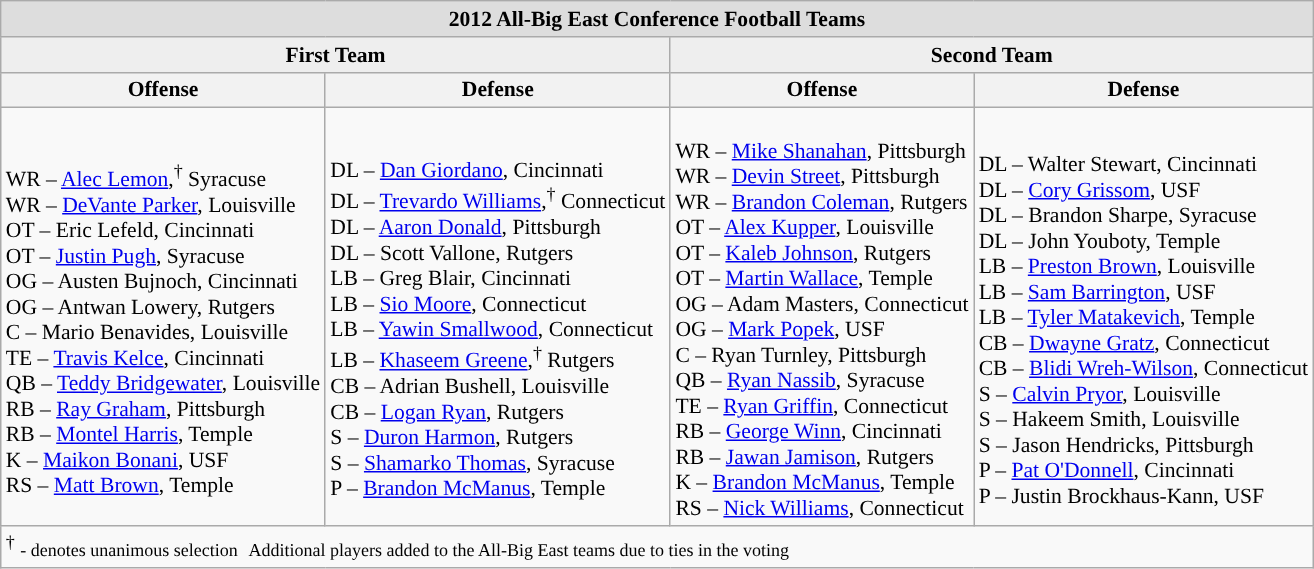<table class="wikitable" style="white-space:nowrap; font-size:90%;">
<tr>
<td colspan="4" style="text-align:center; background:#ddd;"><strong>2012 All-Big East Conference Football Teams</strong></td>
</tr>
<tr>
<td colspan="2" style="text-align:center; background:#eee;"><strong>First Team</strong></td>
<td colspan="2" style="text-align:center; background:#eee;"><strong>Second Team</strong></td>
</tr>
<tr>
<th>Offense</th>
<th>Defense</th>
<th>Offense</th>
<th>Defense</th>
</tr>
<tr>
<td><br>WR – <a href='#'>Alec Lemon</a>,<sup>†</sup> Syracuse<br>
WR – <a href='#'>DeVante Parker</a>, Louisville<br>
OT – Eric Lefeld, Cincinnati<br>
OT – <a href='#'>Justin Pugh</a>, Syracuse<br>
OG – Austen Bujnoch, Cincinnati<br>
OG – Antwan Lowery, Rutgers<br>
C – Mario Benavides, Louisville<br>
TE – <a href='#'>Travis Kelce</a>, Cincinnati<br>
QB – <a href='#'>Teddy Bridgewater</a>, Louisville<br>
RB – <a href='#'>Ray Graham</a>, Pittsburgh<br>
RB – <a href='#'>Montel Harris</a>, Temple<br>
K – <a href='#'>Maikon Bonani</a>, USF<br>
RS – <a href='#'>Matt Brown</a>, Temple<br></td>
<td><br>DL – <a href='#'>Dan Giordano</a>, Cincinnati<br>
DL – <a href='#'>Trevardo Williams</a>,<sup>†</sup> Connecticut<br>
DL – <a href='#'>Aaron Donald</a>, Pittsburgh<br>
DL – Scott Vallone, Rutgers<br>
LB – Greg Blair, Cincinnati<br>
LB – <a href='#'>Sio Moore</a>, Connecticut<br>
LB – <a href='#'>Yawin Smallwood</a>, Connecticut<br>
LB – <a href='#'>Khaseem Greene</a>,<sup>†</sup> Rutgers<br>
CB – Adrian Bushell, Louisville<br>
CB – <a href='#'>Logan Ryan</a>, Rutgers<br>
S – <a href='#'>Duron Harmon</a>, Rutgers<br>
S – <a href='#'>Shamarko Thomas</a>, Syracuse<br>
P – <a href='#'>Brandon McManus</a>, Temple<br></td>
<td><br>WR – <a href='#'>Mike Shanahan</a>, Pittsburgh<br>
WR – <a href='#'>Devin Street</a>, Pittsburgh<br>
WR – <a href='#'>Brandon Coleman</a>, Rutgers<br>
OT – <a href='#'>Alex Kupper</a>, Louisville<br>
OT – <a href='#'>Kaleb Johnson</a>, Rutgers<br>
OT – <a href='#'>Martin Wallace</a>, Temple<br>
OG – Adam Masters, Connecticut<br>
OG – <a href='#'>Mark Popek</a>, USF<br>
C – Ryan Turnley, Pittsburgh<br>
QB – <a href='#'>Ryan Nassib</a>, Syracuse<br>
TE – <a href='#'>Ryan Griffin</a>, Connecticut<br>
RB – <a href='#'>George Winn</a>, Cincinnati<br>
RB – <a href='#'>Jawan Jamison</a>, Rutgers<br>
K – <a href='#'>Brandon McManus</a>, Temple<br>
RS – <a href='#'>Nick Williams</a>, Connecticut<br></td>
<td><br>DL – Walter Stewart, Cincinnati<br>
DL – <a href='#'>Cory Grissom</a>, USF<br>
DL – Brandon Sharpe, Syracuse<br>
DL – John Youboty, Temple<br>
LB – <a href='#'>Preston Brown</a>, Louisville<br>
LB – <a href='#'>Sam Barrington</a>, USF<br>
LB – <a href='#'>Tyler Matakevich</a>, Temple<br>
CB – <a href='#'>Dwayne Gratz</a>, Connecticut<br>
CB – <a href='#'>Blidi Wreh-Wilson</a>, Connecticut<br>
S – <a href='#'>Calvin Pryor</a>, Louisville<br>
S – Hakeem Smith, Louisville<br>
S – Jason Hendricks, Pittsburgh<br>
P – <a href='#'>Pat O'Donnell</a>, Cincinnati<br>
P – Justin Brockhaus-Kann, USF<br></td>
</tr>
<tr>
<td colspan="4" style="text-align:left;"><sup>†</sup> <small>- denotes unanimous selection</small>  <small>Additional players added to the All-Big East teams due to ties in the voting</small></td>
</tr>
</table>
